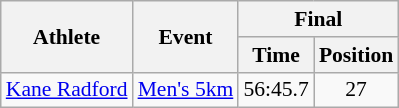<table class="wikitable" border="1" style="font-size:90%">
<tr>
<th rowspan=2>Athlete</th>
<th rowspan=2>Event</th>
<th colspan=2>Final</th>
</tr>
<tr>
<th>Time</th>
<th>Position</th>
</tr>
<tr>
<td rowspan=1><a href='#'>Kane Radford</a></td>
<td><a href='#'>Men's 5km</a></td>
<td align=center>56:45.7</td>
<td align=center>27</td>
</tr>
</table>
